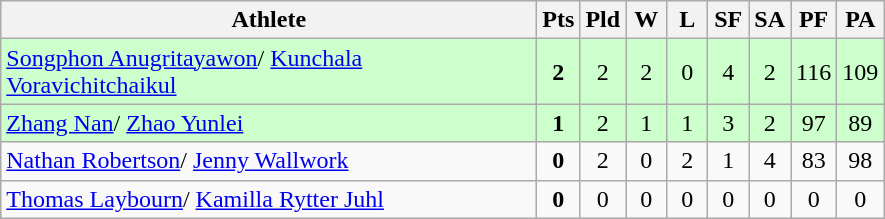<table class=wikitable style="text-align:center">
<tr>
<th width=350>Athlete</th>
<th width=20>Pts</th>
<th width=20>Pld</th>
<th width=20>W</th>
<th width=20>L</th>
<th width=20>SF</th>
<th width=20>SA</th>
<th width=20>PF</th>
<th width=20>PA</th>
</tr>
<tr bgcolor=ccffcc>
<td style="text-align:left"> <a href='#'>Songphon Anugritayawon</a>/ <a href='#'>Kunchala Voravichitchaikul</a></td>
<td><strong>2</strong></td>
<td>2</td>
<td>2</td>
<td>0</td>
<td>4</td>
<td>2</td>
<td>116</td>
<td>109</td>
</tr>
<tr bgcolor=ccffcc>
<td style="text-align:left"> <a href='#'>Zhang Nan</a>/ <a href='#'>Zhao Yunlei</a></td>
<td><strong>1</strong></td>
<td>2</td>
<td>1</td>
<td>1</td>
<td>3</td>
<td>2</td>
<td>97</td>
<td>89</td>
</tr>
<tr bgcolor=>
<td style="text-align:left"> <a href='#'>Nathan Robertson</a>/ <a href='#'>Jenny Wallwork</a></td>
<td><strong>0</strong></td>
<td>2</td>
<td>0</td>
<td>2</td>
<td>1</td>
<td>4</td>
<td>83</td>
<td>98</td>
</tr>
<tr bgcolor=>
<td style="text-align:left"> <a href='#'>Thomas Laybourn</a>/ <a href='#'>Kamilla Rytter Juhl</a></td>
<td><strong>0</strong></td>
<td>0</td>
<td>0</td>
<td>0</td>
<td>0</td>
<td>0</td>
<td>0</td>
<td>0</td>
</tr>
</table>
